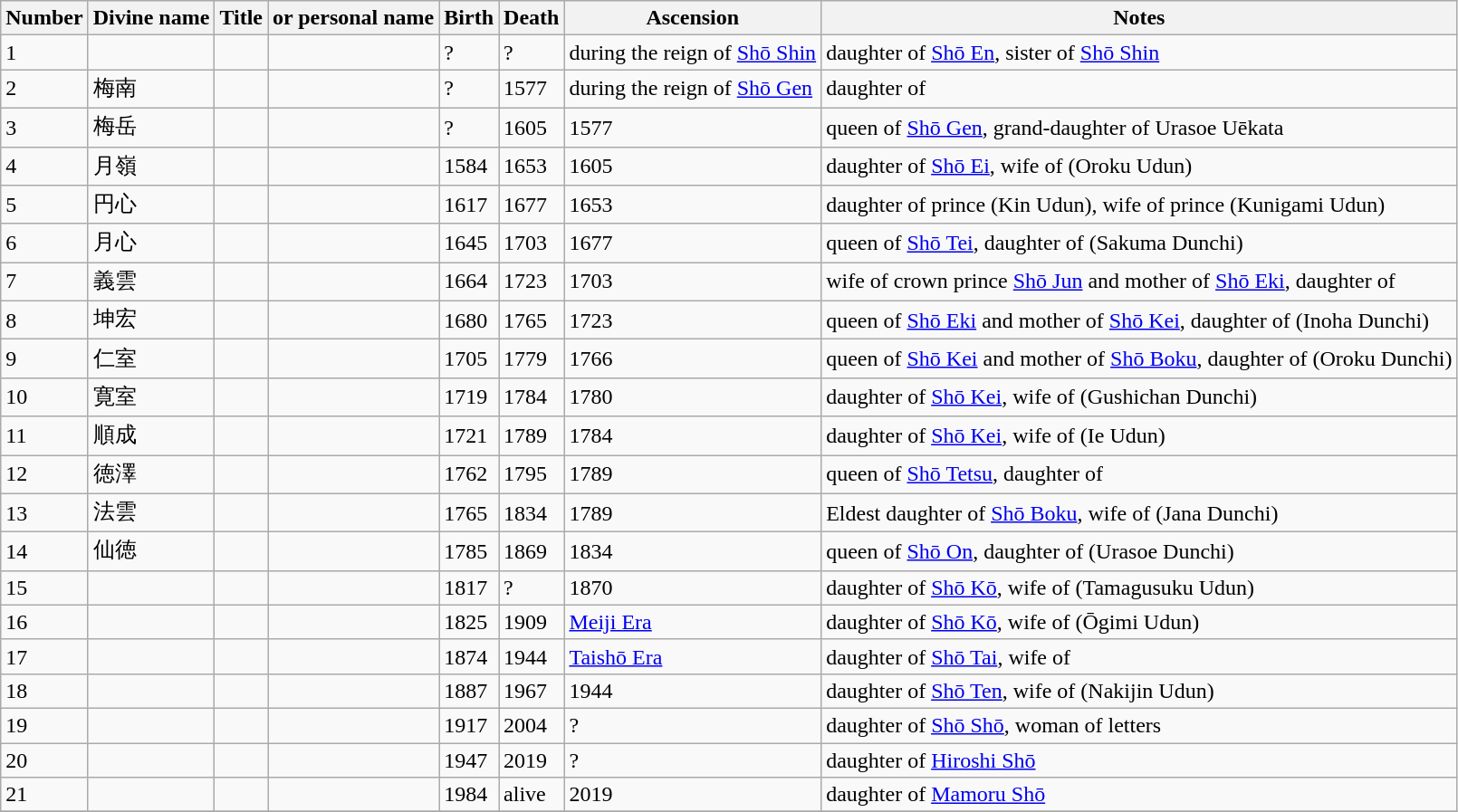<table class="wikitable" align="center">
<tr>
<th>Number</th>
<th>Divine name</th>
<th>Title</th>
<th> or personal name</th>
<th>Birth</th>
<th>Death</th>
<th>Ascension</th>
<th>Notes</th>
</tr>
<tr>
<td>1</td>
<td></td>
<td></td>
<td></td>
<td>?</td>
<td>?</td>
<td>during the reign of <a href='#'>Shō Shin</a></td>
<td>daughter of <a href='#'>Shō En</a>, sister of <a href='#'>Shō Shin</a></td>
</tr>
<tr>
<td>2</td>
<td>梅南</td>
<td></td>
<td></td>
<td>?</td>
<td>1577</td>
<td>during the reign of <a href='#'>Shō Gen</a></td>
<td>daughter of </td>
</tr>
<tr>
<td>3</td>
<td>梅岳</td>
<td></td>
<td></td>
<td>?</td>
<td>1605</td>
<td>1577</td>
<td>queen of <a href='#'>Shō Gen</a>, grand-daughter of Urasoe Uēkata</td>
</tr>
<tr>
<td>4</td>
<td>月嶺</td>
<td></td>
<td></td>
<td>1584</td>
<td>1653</td>
<td>1605</td>
<td>daughter of <a href='#'>Shō Ei</a>, wife of  (Oroku Udun)</td>
</tr>
<tr>
<td>5</td>
<td>円心</td>
<td></td>
<td></td>
<td>1617</td>
<td>1677</td>
<td>1653</td>
<td>daughter of prince (Kin Udun), wife of prince  (Kunigami Udun)</td>
</tr>
<tr>
<td>6</td>
<td>月心</td>
<td></td>
<td></td>
<td>1645</td>
<td>1703</td>
<td>1677</td>
<td>queen of <a href='#'>Shō Tei</a>, daughter of  (Sakuma Dunchi)</td>
</tr>
<tr>
<td>7</td>
<td>義雲</td>
<td></td>
<td></td>
<td>1664</td>
<td>1723</td>
<td>1703</td>
<td>wife of crown prince <a href='#'>Shō Jun</a> and mother of <a href='#'>Shō Eki</a>, daughter of </td>
</tr>
<tr>
<td>8</td>
<td>坤宏</td>
<td></td>
<td></td>
<td>1680</td>
<td>1765</td>
<td>1723</td>
<td>queen of <a href='#'>Shō Eki</a> and mother of <a href='#'>Shō Kei</a>, daughter of  (Inoha Dunchi)</td>
</tr>
<tr>
<td>9</td>
<td>仁室</td>
<td></td>
<td></td>
<td>1705</td>
<td>1779</td>
<td>1766</td>
<td>queen of <a href='#'>Shō Kei</a> and mother of <a href='#'>Shō Boku</a>, daughter of  (Oroku Dunchi)</td>
</tr>
<tr>
<td>10</td>
<td>寛室</td>
<td></td>
<td></td>
<td>1719</td>
<td>1784</td>
<td>1780</td>
<td>daughter of <a href='#'>Shō Kei</a>, wife of  (Gushichan Dunchi)</td>
</tr>
<tr>
<td>11</td>
<td>順成</td>
<td></td>
<td></td>
<td>1721</td>
<td>1789</td>
<td>1784</td>
<td>daughter of <a href='#'>Shō Kei</a>, wife of  (Ie Udun)</td>
</tr>
<tr>
<td>12</td>
<td>徳澤</td>
<td></td>
<td></td>
<td>1762</td>
<td>1795</td>
<td>1789</td>
<td>queen of <a href='#'>Shō Tetsu</a>, daughter of </td>
</tr>
<tr>
<td>13</td>
<td>法雲</td>
<td></td>
<td></td>
<td>1765</td>
<td>1834</td>
<td>1789</td>
<td>Eldest daughter of <a href='#'>Shō Boku</a>, wife of  (Jana Dunchi)</td>
</tr>
<tr>
<td>14</td>
<td>仙徳</td>
<td></td>
<td></td>
<td>1785</td>
<td>1869</td>
<td>1834</td>
<td>queen of <a href='#'>Shō On</a>, daughter of  (Urasoe Dunchi)</td>
</tr>
<tr>
<td>15</td>
<td></td>
<td></td>
<td></td>
<td>1817</td>
<td>?</td>
<td>1870</td>
<td>daughter of <a href='#'>Shō Kō</a>, wife of  (Tamagusuku Udun)</td>
</tr>
<tr>
<td>16</td>
<td></td>
<td></td>
<td></td>
<td>1825</td>
<td>1909</td>
<td><a href='#'>Meiji Era</a></td>
<td>daughter of <a href='#'>Shō Kō</a>, wife of  (Ōgimi Udun)</td>
</tr>
<tr>
<td>17</td>
<td></td>
<td></td>
<td></td>
<td>1874</td>
<td>1944</td>
<td><a href='#'>Taishō Era</a></td>
<td>daughter of <a href='#'>Shō Tai</a>, wife of </td>
</tr>
<tr>
<td>18</td>
<td></td>
<td></td>
<td></td>
<td>1887</td>
<td>1967</td>
<td>1944</td>
<td>daughter of <a href='#'>Shō Ten</a>, wife of  (Nakijin Udun)</td>
</tr>
<tr>
<td>19</td>
<td></td>
<td></td>
<td></td>
<td>1917</td>
<td>2004</td>
<td>?</td>
<td>daughter of <a href='#'>Shō Shō</a>, woman of letters</td>
</tr>
<tr>
<td>20</td>
<td></td>
<td></td>
<td></td>
<td>1947</td>
<td>2019</td>
<td>?</td>
<td>daughter of <a href='#'>Hiroshi Shō</a></td>
</tr>
<tr>
<td>21</td>
<td></td>
<td></td>
<td></td>
<td>1984</td>
<td>alive</td>
<td>2019</td>
<td>daughter of <a href='#'>Mamoru Shō</a></td>
</tr>
<tr>
</tr>
</table>
